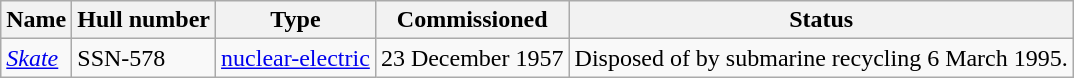<table class="wikitable">
<tr>
<th>Name</th>
<th>Hull number</th>
<th>Type</th>
<th>Commissioned</th>
<th>Status</th>
</tr>
<tr>
<td><em><a href='#'>Skate</a></em></td>
<td>SSN-578</td>
<td><a href='#'>nuclear-electric</a></td>
<td>23 December 1957</td>
<td>Disposed of by submarine recycling 6 March 1995.</td>
</tr>
</table>
